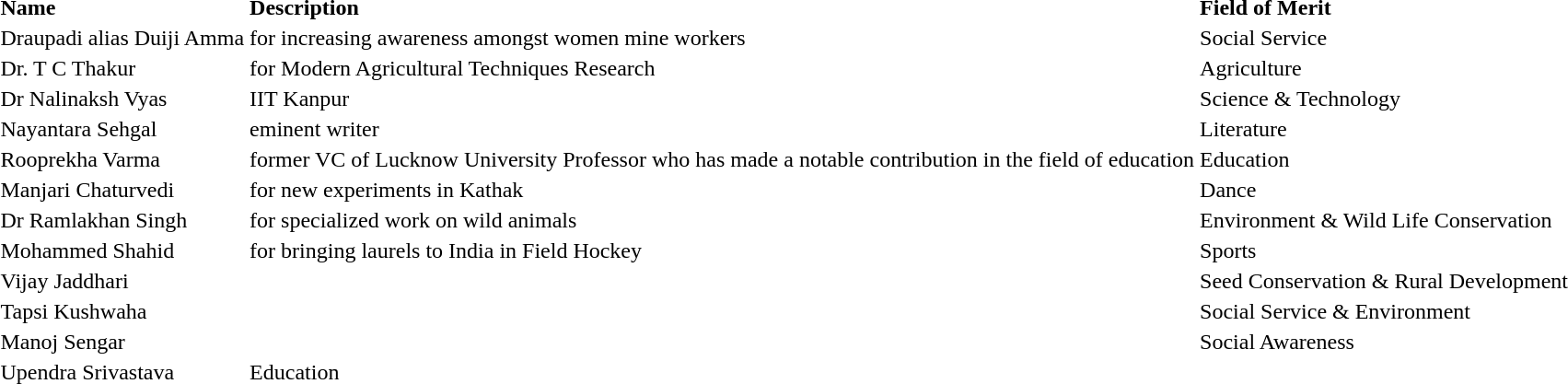<table>
<tr>
<td><strong>Name</strong></td>
<td><strong>Description</strong></td>
<td><strong>Field of Merit</strong></td>
</tr>
<tr>
<td>Draupadi alias Duiji Amma</td>
<td>for increasing awareness amongst women mine workers</td>
<td>Social Service</td>
</tr>
<tr>
<td>Dr. T C Thakur</td>
<td>for Modern Agricultural Techniques Research</td>
<td>Agriculture</td>
</tr>
<tr>
<td>Dr Nalinaksh Vyas</td>
<td>IIT Kanpur</td>
<td>Science & Technology</td>
</tr>
<tr>
<td>Nayantara Sehgal</td>
<td>eminent writer</td>
<td>Literature</td>
</tr>
<tr>
<td>Rooprekha Varma</td>
<td>former VC of Lucknow University Professor who has made a notable contribution in the field of education</td>
<td>Education</td>
</tr>
<tr>
<td>Manjari Chaturvedi</td>
<td>for new experiments in Kathak</td>
<td>Dance</td>
</tr>
<tr>
<td>Dr Ramlakhan Singh</td>
<td>for specialized work on wild animals</td>
<td>Environment & Wild Life Conservation</td>
</tr>
<tr>
<td>Mohammed Shahid</td>
<td>for bringing laurels to India in Field Hockey</td>
<td>Sports</td>
</tr>
<tr>
<td>Vijay Jaddhari</td>
<td></td>
<td>Seed Conservation & Rural Development</td>
</tr>
<tr>
<td>Tapsi Kushwaha</td>
<td></td>
<td>Social Service & Environment</td>
</tr>
<tr>
<td>Manoj Sengar</td>
<td></td>
<td>Social Awareness</td>
</tr>
<tr>
<td>Upendra Srivastava</td>
<td>Education</td>
</tr>
</table>
